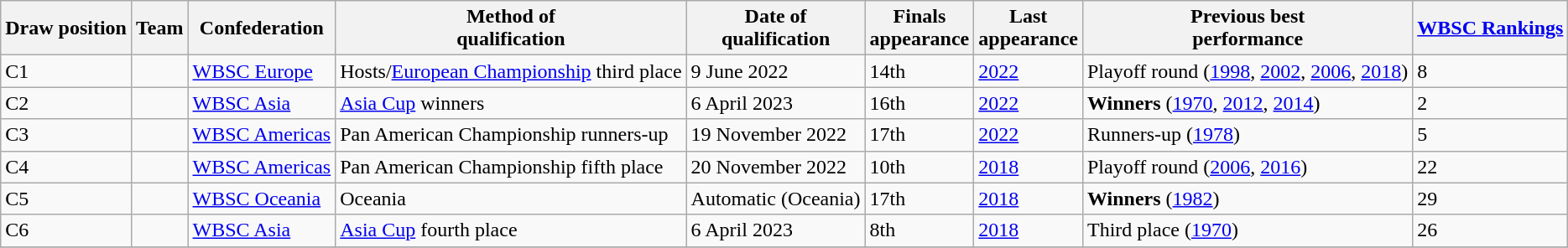<table class="wikitable sortable">
<tr>
<th>Draw position</th>
<th>Team</th>
<th>Confederation</th>
<th>Method of<br>qualification</th>
<th>Date of<br>qualification</th>
<th data-sort-type="number">Finals<br>appearance</th>
<th>Last<br>appearance</th>
<th>Previous best<br>performance</th>
<th><a href='#'>WBSC Rankings</a></th>
</tr>
<tr>
<td>C1</td>
<td style=white-space:nowrap></td>
<td><a href='#'>WBSC Europe</a></td>
<td data-sort-value="*">Hosts/<a href='#'>European Championship</a> third place</td>
<td>9 June 2022</td>
<td>14th</td>
<td><a href='#'>2022</a></td>
<td data-sort-value="4.0">Playoff round (<a href='#'>1998</a>, <a href='#'>2002</a>, <a href='#'>2006</a>, <a href='#'>2018</a>)</td>
<td>8</td>
</tr>
<tr>
<td>C2</td>
<td style=white-space:nowrap></td>
<td><a href='#'>WBSC Asia</a></td>
<td><a href='#'>Asia Cup</a> winners</td>
<td>6 April 2023</td>
<td>16th</td>
<td><a href='#'>2022</a></td>
<td data-sort-value="8.0"><strong>Winners</strong> (<a href='#'>1970</a>, <a href='#'>2012</a>, <a href='#'>2014</a>)</td>
<td>2</td>
</tr>
<tr>
<td>C3</td>
<td style=white-space:nowrap></td>
<td><a href='#'>WBSC Americas</a></td>
<td>Pan American Championship runners-up</td>
<td>19 November 2022</td>
<td>17th</td>
<td><a href='#'>2022</a></td>
<td data-sort-value="7.0">Runners-up (<a href='#'>1978</a>)</td>
<td>5</td>
</tr>
<tr>
<td>C4</td>
<td style=white-space:nowrap></td>
<td><a href='#'>WBSC Americas</a></td>
<td>Pan American Championship fifth place</td>
<td>20 November 2022</td>
<td>10th</td>
<td><a href='#'>2018</a></td>
<td data-sort-value="4.0">Playoff round (<a href='#'>2006</a>, <a href='#'>2016</a>)</td>
<td>22</td>
</tr>
<tr>
<td>C5</td>
<td style=white-space:nowrap></td>
<td><a href='#'>WBSC Oceania</a></td>
<td>Oceania</td>
<td>Automatic (Oceania)</td>
<td>17th</td>
<td><a href='#'>2018</a></td>
<td data-sort-value="8.0"><strong>Winners</strong> (<a href='#'>1982</a>)</td>
<td>29</td>
</tr>
<tr>
<td>C6</td>
<td style=white-space:nowrap></td>
<td><a href='#'>WBSC Asia</a></td>
<td><a href='#'>Asia Cup</a> fourth place</td>
<td>6 April 2023</td>
<td>8th</td>
<td><a href='#'>2018</a></td>
<td data-sort-value="6.0">Third place (<a href='#'>1970</a>)</td>
<td>26</td>
</tr>
<tr>
</tr>
</table>
